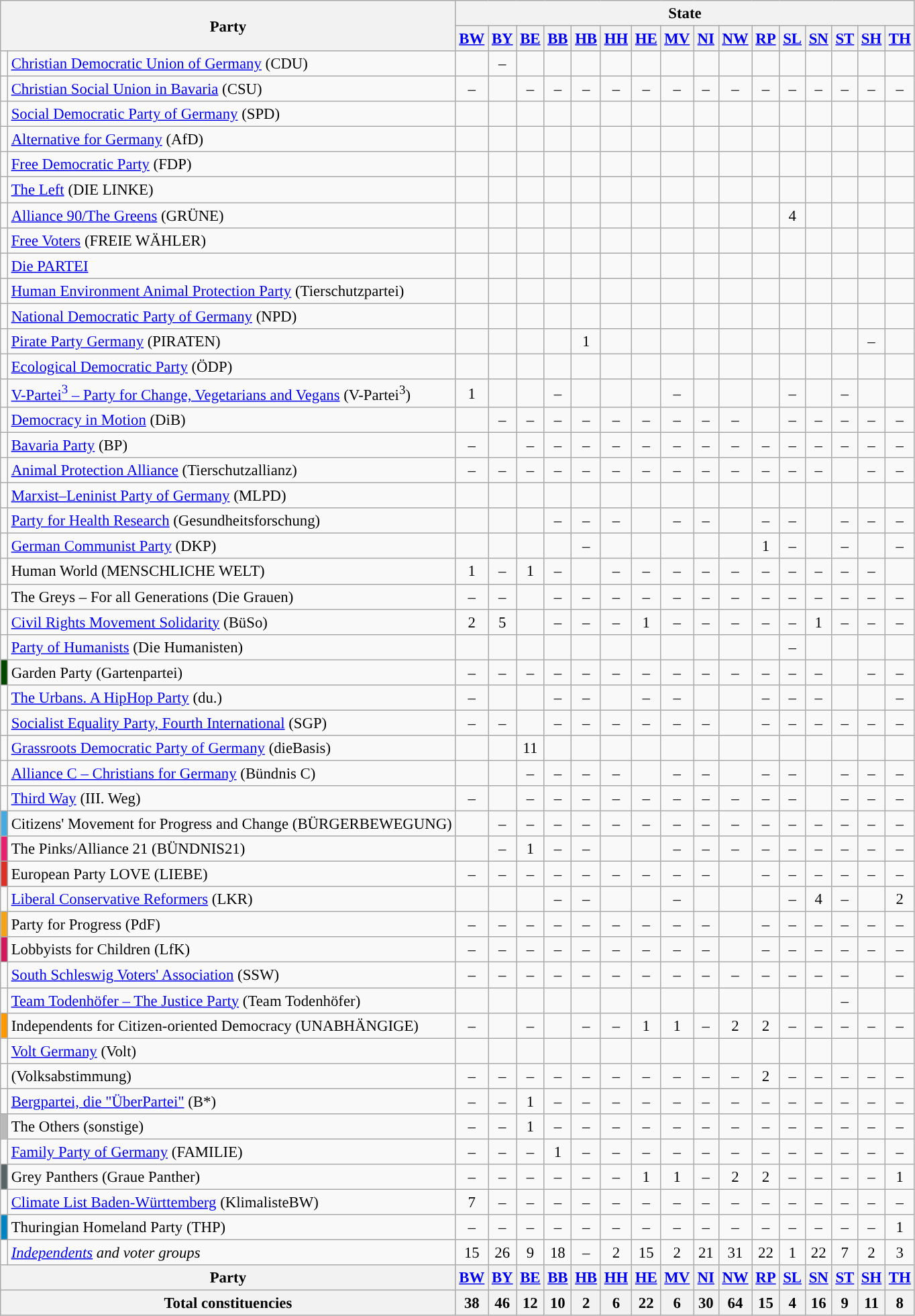<table class=wikitable style="font-size:95%; text-align:center">
<tr>
<th rowspan=2 colspan=2>Party</th>
<th colspan=16>State</th>
</tr>
<tr>
<th style="width:18px"><a href='#'>BW</a></th>
<th style="width:18px"><a href='#'>BY</a></th>
<th style="width:18px"><a href='#'>BE</a></th>
<th style="width:18px"><a href='#'>BB</a></th>
<th style="width:18px"><a href='#'>HB</a></th>
<th style="width:18px"><a href='#'>HH</a></th>
<th style="width:18px"><a href='#'>HE</a></th>
<th style="width:18px"><a href='#'>MV</a></th>
<th style="width:18px"><a href='#'>NI</a></th>
<th style="width:18px"><a href='#'>NW</a></th>
<th style="width:18px"><a href='#'>RP</a></th>
<th style="width:18px"><a href='#'>SL</a></th>
<th style="width:18px"><a href='#'>SN</a></th>
<th style="width:18px"><a href='#'>ST</a></th>
<th style="width:18px"><a href='#'>SH</a></th>
<th style="width:18px"><a href='#'>TH</a></th>
</tr>
<tr>
<td bgcolor=></td>
<td align=left><a href='#'>Christian Democratic Union of Germany</a> (CDU)</td>
<td></td>
<td>–</td>
<td></td>
<td></td>
<td></td>
<td></td>
<td></td>
<td></td>
<td></td>
<td></td>
<td></td>
<td></td>
<td></td>
<td></td>
<td></td>
<td></td>
</tr>
<tr>
<td></td>
<td align="left"><a href='#'>Christian Social Union in Bavaria</a> (CSU)</td>
<td>–</td>
<td></td>
<td>–</td>
<td>–</td>
<td>–</td>
<td>–</td>
<td>–</td>
<td>–</td>
<td>–</td>
<td>–</td>
<td>–</td>
<td>–</td>
<td>–</td>
<td>–</td>
<td>–</td>
<td>–</td>
</tr>
<tr>
<td bgcolor=></td>
<td align=left><a href='#'>Social Democratic Party of Germany</a> (SPD)</td>
<td></td>
<td></td>
<td></td>
<td></td>
<td></td>
<td></td>
<td></td>
<td></td>
<td></td>
<td></td>
<td></td>
<td></td>
<td></td>
<td></td>
<td></td>
<td></td>
</tr>
<tr>
<td bgcolor=></td>
<td align=left><a href='#'>Alternative for Germany</a> (AfD)</td>
<td></td>
<td></td>
<td></td>
<td></td>
<td></td>
<td></td>
<td></td>
<td></td>
<td></td>
<td></td>
<td></td>
<td></td>
<td></td>
<td></td>
<td></td>
<td></td>
</tr>
<tr>
<td bgcolor=></td>
<td align=left><a href='#'>Free Democratic Party</a> (FDP)</td>
<td></td>
<td></td>
<td></td>
<td></td>
<td></td>
<td></td>
<td></td>
<td></td>
<td></td>
<td></td>
<td></td>
<td></td>
<td></td>
<td></td>
<td></td>
<td></td>
</tr>
<tr>
<td bgcolor=></td>
<td align=left><a href='#'>The Left</a> (DIE LINKE)</td>
<td></td>
<td></td>
<td></td>
<td></td>
<td></td>
<td></td>
<td></td>
<td></td>
<td></td>
<td></td>
<td></td>
<td></td>
<td></td>
<td></td>
<td></td>
<td></td>
</tr>
<tr>
<td bgcolor=></td>
<td align=left><a href='#'>Alliance 90/The Greens</a> (GRÜNE)</td>
<td></td>
<td></td>
<td></td>
<td></td>
<td></td>
<td></td>
<td></td>
<td></td>
<td></td>
<td></td>
<td></td>
<td>4</td>
<td></td>
<td></td>
<td></td>
<td></td>
</tr>
<tr>
<td bgcolor=></td>
<td align=left><a href='#'>Free Voters</a> (FREIE WÄHLER)</td>
<td></td>
<td></td>
<td></td>
<td></td>
<td></td>
<td></td>
<td></td>
<td></td>
<td></td>
<td></td>
<td></td>
<td></td>
<td></td>
<td></td>
<td></td>
<td></td>
</tr>
<tr>
<td bgcolor=></td>
<td align=left><a href='#'>Die PARTEI</a></td>
<td></td>
<td></td>
<td></td>
<td></td>
<td></td>
<td></td>
<td></td>
<td></td>
<td></td>
<td></td>
<td></td>
<td></td>
<td></td>
<td></td>
<td></td>
<td></td>
</tr>
<tr>
<td bgcolor=></td>
<td align=left><a href='#'>Human Environment Animal Protection Party</a> (Tierschutzpartei)</td>
<td></td>
<td></td>
<td></td>
<td></td>
<td></td>
<td></td>
<td></td>
<td></td>
<td></td>
<td></td>
<td></td>
<td></td>
<td></td>
<td></td>
<td></td>
<td></td>
</tr>
<tr>
<td bgcolor=></td>
<td align=left><a href='#'>National Democratic Party of Germany</a> (NPD)</td>
<td></td>
<td></td>
<td></td>
<td></td>
<td></td>
<td></td>
<td></td>
<td></td>
<td></td>
<td></td>
<td></td>
<td></td>
<td></td>
<td></td>
<td></td>
<td></td>
</tr>
<tr>
<td bgcolor=></td>
<td align=left><a href='#'>Pirate Party Germany</a> (PIRATEN)</td>
<td></td>
<td></td>
<td></td>
<td></td>
<td>1</td>
<td></td>
<td></td>
<td></td>
<td></td>
<td></td>
<td></td>
<td></td>
<td></td>
<td></td>
<td>–</td>
<td></td>
</tr>
<tr>
<td bgcolor=></td>
<td align=left><a href='#'>Ecological Democratic Party</a> (ÖDP)</td>
<td></td>
<td></td>
<td></td>
<td></td>
<td></td>
<td></td>
<td></td>
<td></td>
<td></td>
<td></td>
<td></td>
<td></td>
<td></td>
<td></td>
<td></td>
<td></td>
</tr>
<tr>
<td bgcolor=></td>
<td align=left><a href='#'>V-Partei<sup>3</sup> – Party for Change, Vegetarians and Vegans</a> (V-Partei<sup>3</sup>)</td>
<td>1</td>
<td></td>
<td></td>
<td>–</td>
<td></td>
<td></td>
<td></td>
<td>–</td>
<td></td>
<td></td>
<td></td>
<td>–</td>
<td></td>
<td>–</td>
<td></td>
<td></td>
</tr>
<tr>
<td bgcolor=></td>
<td align=left><a href='#'>Democracy in Motion</a> (DiB)</td>
<td></td>
<td>–</td>
<td>–</td>
<td>–</td>
<td>–</td>
<td>–</td>
<td>–</td>
<td>–</td>
<td>–</td>
<td>–</td>
<td></td>
<td>–</td>
<td>–</td>
<td>–</td>
<td>–</td>
<td>–</td>
</tr>
<tr>
<td bgcolor=></td>
<td align=left><a href='#'>Bavaria Party</a> (BP)</td>
<td>–</td>
<td></td>
<td>–</td>
<td>–</td>
<td>–</td>
<td>–</td>
<td>–</td>
<td>–</td>
<td>–</td>
<td>–</td>
<td>–</td>
<td>–</td>
<td>–</td>
<td>–</td>
<td>–</td>
<td>–</td>
</tr>
<tr>
<td bgcolor=></td>
<td align=left><a href='#'>Animal Protection Alliance</a> (Tierschutzallianz)</td>
<td>–</td>
<td>–</td>
<td>–</td>
<td>–</td>
<td>–</td>
<td>–</td>
<td>–</td>
<td>–</td>
<td>–</td>
<td>–</td>
<td>–</td>
<td>–</td>
<td>–</td>
<td></td>
<td>–</td>
<td>–</td>
</tr>
<tr>
<td bgcolor=></td>
<td align=left><a href='#'>Marxist–Leninist Party of Germany</a> (MLPD)</td>
<td></td>
<td></td>
<td></td>
<td></td>
<td></td>
<td></td>
<td></td>
<td></td>
<td></td>
<td></td>
<td></td>
<td></td>
<td></td>
<td></td>
<td></td>
<td></td>
</tr>
<tr>
<td bgcolor=></td>
<td align=left><a href='#'>Party for Health Research</a> (Gesundheitsforschung)</td>
<td></td>
<td></td>
<td></td>
<td>–</td>
<td>–</td>
<td>–</td>
<td></td>
<td>–</td>
<td>–</td>
<td></td>
<td>–</td>
<td>–</td>
<td></td>
<td>–</td>
<td>–</td>
<td>–</td>
</tr>
<tr>
<td bgcolor=></td>
<td align=left><a href='#'>German Communist Party</a> (DKP)</td>
<td></td>
<td></td>
<td></td>
<td></td>
<td>–</td>
<td></td>
<td></td>
<td></td>
<td></td>
<td></td>
<td>1</td>
<td>–</td>
<td></td>
<td>–</td>
<td></td>
<td>–</td>
</tr>
<tr>
<td bgcolor=></td>
<td align=left>Human World (MENSCHLICHE WELT)</td>
<td>1</td>
<td>–</td>
<td>1</td>
<td>–</td>
<td></td>
<td>–</td>
<td>–</td>
<td>–</td>
<td>–</td>
<td>–</td>
<td>–</td>
<td>–</td>
<td>–</td>
<td>–</td>
<td>–</td>
<td></td>
</tr>
<tr>
<td bgcolor=></td>
<td align=left>The Greys – For all Generations (Die Grauen)</td>
<td>–</td>
<td>–</td>
<td></td>
<td>–</td>
<td>–</td>
<td>–</td>
<td>–</td>
<td>–</td>
<td>–</td>
<td>–</td>
<td>–</td>
<td>–</td>
<td>–</td>
<td>–</td>
<td>–</td>
<td>–</td>
</tr>
<tr>
<td bgcolor=></td>
<td align=left><a href='#'>Civil Rights Movement Solidarity</a> (BüSo)</td>
<td>2</td>
<td>5</td>
<td></td>
<td>–</td>
<td>–</td>
<td>–</td>
<td>1</td>
<td>–</td>
<td>–</td>
<td>–</td>
<td>–</td>
<td>–</td>
<td>1</td>
<td>–</td>
<td>–</td>
<td>–</td>
</tr>
<tr>
<td bgcolor=></td>
<td align=left><a href='#'>Party of Humanists</a> (Die Humanisten)</td>
<td></td>
<td></td>
<td></td>
<td></td>
<td></td>
<td></td>
<td></td>
<td></td>
<td></td>
<td></td>
<td></td>
<td>–</td>
<td></td>
<td></td>
<td></td>
<td></td>
</tr>
<tr>
<td bgcolor=#004800></td>
<td align=left>Garden Party (Gartenpartei)</td>
<td>–</td>
<td>–</td>
<td>–</td>
<td>–</td>
<td>–</td>
<td>–</td>
<td>–</td>
<td>–</td>
<td>–</td>
<td>–</td>
<td>–</td>
<td>–</td>
<td>–</td>
<td></td>
<td>–</td>
<td>–</td>
</tr>
<tr>
<td bgcolor=></td>
<td align=left><a href='#'>The Urbans. A HipHop Party</a> (du.)</td>
<td>–</td>
<td></td>
<td></td>
<td>–</td>
<td>–</td>
<td></td>
<td>–</td>
<td>–</td>
<td></td>
<td></td>
<td>–</td>
<td>–</td>
<td>–</td>
<td></td>
<td></td>
<td>–</td>
</tr>
<tr>
<td bgcolor=></td>
<td align=left><a href='#'>Socialist Equality Party, Fourth International</a> (SGP)</td>
<td>–</td>
<td>–</td>
<td></td>
<td>–</td>
<td>–</td>
<td>–</td>
<td>–</td>
<td>–</td>
<td>–</td>
<td></td>
<td>–</td>
<td>–</td>
<td>–</td>
<td>–</td>
<td>–</td>
<td>–</td>
</tr>
<tr>
<td bgcolor=></td>
<td align=left><a href='#'>Grassroots Democratic Party of Germany</a> (dieBasis)</td>
<td></td>
<td></td>
<td>11</td>
<td></td>
<td></td>
<td></td>
<td></td>
<td></td>
<td></td>
<td></td>
<td></td>
<td></td>
<td></td>
<td></td>
<td></td>
<td></td>
</tr>
<tr>
<td bgcolor=></td>
<td align=left><a href='#'>Alliance C – Christians for Germany</a> (Bündnis C)</td>
<td></td>
<td></td>
<td>–</td>
<td>–</td>
<td>–</td>
<td>–</td>
<td></td>
<td>–</td>
<td>–</td>
<td></td>
<td>–</td>
<td>–</td>
<td></td>
<td>–</td>
<td>–</td>
<td>–</td>
</tr>
<tr>
<td bgcolor=></td>
<td align=left><a href='#'>Third Way</a> (III. Weg)</td>
<td>–</td>
<td></td>
<td>–</td>
<td>–</td>
<td>–</td>
<td>–</td>
<td>–</td>
<td>–</td>
<td>–</td>
<td>–</td>
<td>–</td>
<td>–</td>
<td></td>
<td>–</td>
<td>–</td>
<td>–</td>
</tr>
<tr>
<td bgcolor=#44AAE0></td>
<td align=left>Citizens' Movement for Progress and Change (BÜRGERBEWEGUNG)</td>
<td></td>
<td>–</td>
<td>–</td>
<td>–</td>
<td>–</td>
<td>–</td>
<td>–</td>
<td>–</td>
<td>–</td>
<td>–</td>
<td>–</td>
<td>–</td>
<td>–</td>
<td>–</td>
<td>–</td>
<td>–</td>
</tr>
<tr>
<td bgcolor=#E71F71></td>
<td align=left>The Pinks/Alliance 21 (BÜNDNIS21)</td>
<td></td>
<td>–</td>
<td>1</td>
<td>–</td>
<td>–</td>
<td></td>
<td></td>
<td>–</td>
<td>–</td>
<td>–</td>
<td>–</td>
<td>–</td>
<td>–</td>
<td>–</td>
<td>–</td>
<td>–</td>
</tr>
<tr>
<td bgcolor=#DC2F28></td>
<td align=left>European Party LOVE (LIEBE)</td>
<td>–</td>
<td>–</td>
<td>–</td>
<td>–</td>
<td>–</td>
<td>–</td>
<td>–</td>
<td>–</td>
<td>–</td>
<td></td>
<td>–</td>
<td>–</td>
<td>–</td>
<td>–</td>
<td>–</td>
<td>–</td>
</tr>
<tr>
<td bgcolor=></td>
<td align=left><a href='#'>Liberal Conservative Reformers</a> (LKR)</td>
<td></td>
<td></td>
<td></td>
<td>–</td>
<td>–</td>
<td></td>
<td></td>
<td>–</td>
<td></td>
<td></td>
<td></td>
<td>–</td>
<td>4</td>
<td>–</td>
<td></td>
<td>2</td>
</tr>
<tr>
<td bgcolor=#F5A419></td>
<td align=left>Party for Progress (PdF)</td>
<td>–</td>
<td>–</td>
<td>–</td>
<td>–</td>
<td>–</td>
<td>–</td>
<td>–</td>
<td>–</td>
<td>–</td>
<td></td>
<td>–</td>
<td>–</td>
<td>–</td>
<td>–</td>
<td>–</td>
<td>–</td>
</tr>
<tr>
<td bgcolor=#D1165D></td>
<td align=left>Lobbyists for Children (LfK)</td>
<td>–</td>
<td>–</td>
<td>–</td>
<td>–</td>
<td>–</td>
<td>–</td>
<td>–</td>
<td>–</td>
<td>–</td>
<td></td>
<td>–</td>
<td>–</td>
<td>–</td>
<td>–</td>
<td>–</td>
<td>–</td>
</tr>
<tr>
<td bgcolor=></td>
<td align=left><a href='#'>South Schleswig Voters' Association</a> (SSW)</td>
<td>–</td>
<td>–</td>
<td>–</td>
<td>–</td>
<td>–</td>
<td>–</td>
<td>–</td>
<td>–</td>
<td>–</td>
<td>–</td>
<td>–</td>
<td>–</td>
<td>–</td>
<td>–</td>
<td></td>
<td>–</td>
</tr>
<tr>
<td bgcolor=></td>
<td align=left><a href='#'>Team Todenhöfer – The Justice Party</a> (Team Todenhöfer)</td>
<td></td>
<td></td>
<td></td>
<td></td>
<td></td>
<td></td>
<td></td>
<td></td>
<td></td>
<td></td>
<td></td>
<td></td>
<td></td>
<td>–</td>
<td></td>
<td></td>
</tr>
<tr>
<td bgcolor=#FF9900></td>
<td align=left>Independents for Citizen-oriented Democracy (UNABHÄNGIGE)</td>
<td>–</td>
<td></td>
<td>–</td>
<td></td>
<td>–</td>
<td>–</td>
<td>1</td>
<td>1</td>
<td>–</td>
<td>2</td>
<td>2</td>
<td>–</td>
<td>–</td>
<td>–</td>
<td>–</td>
<td>–</td>
</tr>
<tr>
<td bgcolor=></td>
<td align=left><a href='#'>Volt Germany</a> (Volt)</td>
<td></td>
<td></td>
<td></td>
<td></td>
<td></td>
<td></td>
<td></td>
<td></td>
<td></td>
<td></td>
<td></td>
<td></td>
<td></td>
<td></td>
<td></td>
<td></td>
</tr>
<tr>
<td bgcolor=></td>
<td align=left> (Volksabstimmung)</td>
<td>–</td>
<td>–</td>
<td>–</td>
<td>–</td>
<td>–</td>
<td>–</td>
<td>–</td>
<td>–</td>
<td>–</td>
<td>–</td>
<td>2</td>
<td>–</td>
<td>–</td>
<td>–</td>
<td>–</td>
<td>–</td>
</tr>
<tr>
<td bgcolor=></td>
<td align=left><a href='#'>Bergpartei, die "ÜberPartei"</a> (B*)</td>
<td>–</td>
<td>–</td>
<td>1</td>
<td>–</td>
<td>–</td>
<td>–</td>
<td>–</td>
<td>–</td>
<td>–</td>
<td>–</td>
<td>–</td>
<td>–</td>
<td>–</td>
<td>–</td>
<td>–</td>
<td>–</td>
</tr>
<tr>
<td bgcolor=#BABABA></td>
<td align=left>The Others (sonstige)</td>
<td>–</td>
<td>–</td>
<td>1</td>
<td>–</td>
<td>–</td>
<td>–</td>
<td>–</td>
<td>–</td>
<td>–</td>
<td>–</td>
<td>–</td>
<td>–</td>
<td>–</td>
<td>–</td>
<td>–</td>
<td>–</td>
</tr>
<tr>
<td bgcolor=></td>
<td align=left><a href='#'>Family Party of Germany</a> (FAMILIE)</td>
<td>–</td>
<td>–</td>
<td>–</td>
<td>1</td>
<td>–</td>
<td>–</td>
<td>–</td>
<td>–</td>
<td>–</td>
<td>–</td>
<td>–</td>
<td>–</td>
<td>–</td>
<td>–</td>
<td>–</td>
<td>–</td>
</tr>
<tr>
<td bgcolor=#566467></td>
<td align=left>Grey Panthers (Graue Panther)</td>
<td>–</td>
<td>–</td>
<td>–</td>
<td>–</td>
<td>–</td>
<td>–</td>
<td>1</td>
<td>1</td>
<td>–</td>
<td>2</td>
<td>2</td>
<td>–</td>
<td>–</td>
<td>–</td>
<td>–</td>
<td>1</td>
</tr>
<tr>
<td bgcolor=></td>
<td align=left><a href='#'>Climate List Baden-Württemberg</a> (KlimalisteBW)</td>
<td>7</td>
<td>–</td>
<td>–</td>
<td>–</td>
<td>–</td>
<td>–</td>
<td>–</td>
<td>–</td>
<td>–</td>
<td>–</td>
<td>–</td>
<td>–</td>
<td>–</td>
<td>–</td>
<td>–</td>
<td>–</td>
</tr>
<tr>
<td bgcolor=#0083C1></td>
<td align=left>Thuringian Homeland Party (THP)</td>
<td>–</td>
<td>–</td>
<td>–</td>
<td>–</td>
<td>–</td>
<td>–</td>
<td>–</td>
<td>–</td>
<td>–</td>
<td>–</td>
<td>–</td>
<td>–</td>
<td>–</td>
<td>–</td>
<td>–</td>
<td>1</td>
</tr>
<tr>
<td bgcolor=></td>
<td align=left><em><a href='#'>Independents</a> and voter groups</em></td>
<td>15</td>
<td>26</td>
<td>9</td>
<td>18</td>
<td>–</td>
<td>2</td>
<td>15</td>
<td>2</td>
<td>21</td>
<td>31</td>
<td>22</td>
<td>1</td>
<td>22</td>
<td>7</td>
<td>2</td>
<td>3</td>
</tr>
<tr>
<th colspan=2>Party</th>
<th><a href='#'>BW</a></th>
<th><a href='#'>BY</a></th>
<th><a href='#'>BE</a></th>
<th><a href='#'>BB</a></th>
<th><a href='#'>HB</a></th>
<th><a href='#'>HH</a></th>
<th><a href='#'>HE</a></th>
<th><a href='#'>MV</a></th>
<th><a href='#'>NI</a></th>
<th><a href='#'>NW</a></th>
<th><a href='#'>RP</a></th>
<th><a href='#'>SL</a></th>
<th><a href='#'>SN</a></th>
<th><a href='#'>ST</a></th>
<th><a href='#'>SH</a></th>
<th><a href='#'>TH</a></th>
</tr>
<tr>
<th colspan=2>Total constituencies</th>
<th>38</th>
<th>46</th>
<th>12</th>
<th>10</th>
<th>2</th>
<th>6</th>
<th>22</th>
<th>6</th>
<th>30</th>
<th>64</th>
<th>15</th>
<th>4</th>
<th>16</th>
<th>9</th>
<th>11</th>
<th>8</th>
</tr>
</table>
